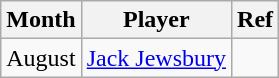<table class=wikitable>
<tr>
<th>Month</th>
<th>Player</th>
<th>Ref</th>
</tr>
<tr>
<td align=center>August</td>
<td> <a href='#'>Jack Jewsbury</a></td>
<td></td>
</tr>
</table>
